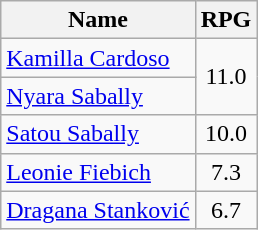<table class=wikitable>
<tr>
<th>Name</th>
<th>RPG</th>
</tr>
<tr>
<td> <a href='#'>Kamilla Cardoso</a></td>
<td align=center rowspan=2>11.0</td>
</tr>
<tr>
<td> <a href='#'>Nyara Sabally</a></td>
</tr>
<tr>
<td> <a href='#'>Satou Sabally</a></td>
<td align=center>10.0</td>
</tr>
<tr>
<td> <a href='#'>Leonie Fiebich</a></td>
<td align=center>7.3</td>
</tr>
<tr>
<td> <a href='#'>Dragana Stanković</a></td>
<td align=center>6.7</td>
</tr>
</table>
